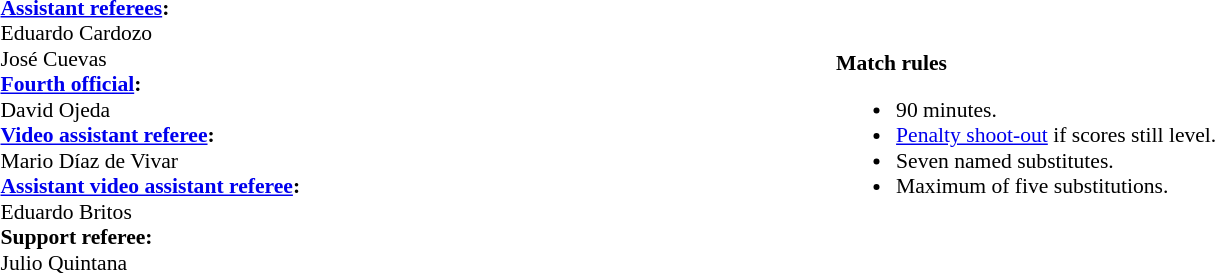<table width=100% style="font-size:90%">
<tr>
<td><br><strong><a href='#'>Assistant referees</a>:</strong>
<br>Eduardo Cardozo
<br>José Cuevas
<br><strong><a href='#'>Fourth official</a>:</strong>
<br>David Ojeda
<br><strong><a href='#'>Video assistant referee</a>:</strong>
<br>Mario Díaz de Vivar
<br><strong><a href='#'>Assistant video assistant referee</a>:</strong>
<br>Eduardo Britos
<br><strong>Support referee:</strong>
<br>Julio Quintana</td>
<td><br><strong>Match rules</strong><ul><li>90 minutes.</li><li><a href='#'>Penalty shoot-out</a> if scores still level.</li><li>Seven named substitutes.</li><li>Maximum of five substitutions.</li></ul></td>
</tr>
</table>
